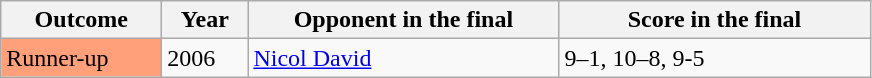<table class="sortable wikitable">
<tr>
<th width="100">Outcome</th>
<th width="50">Year</th>
<th width="200">Opponent in the final</th>
<th width="200">Score in the final</th>
</tr>
<tr>
<td bgcolor="ffa07a">Runner-up</td>
<td>2006</td>
<td> <a href='#'>Nicol David</a></td>
<td>9–1, 10–8, 9-5</td>
</tr>
</table>
